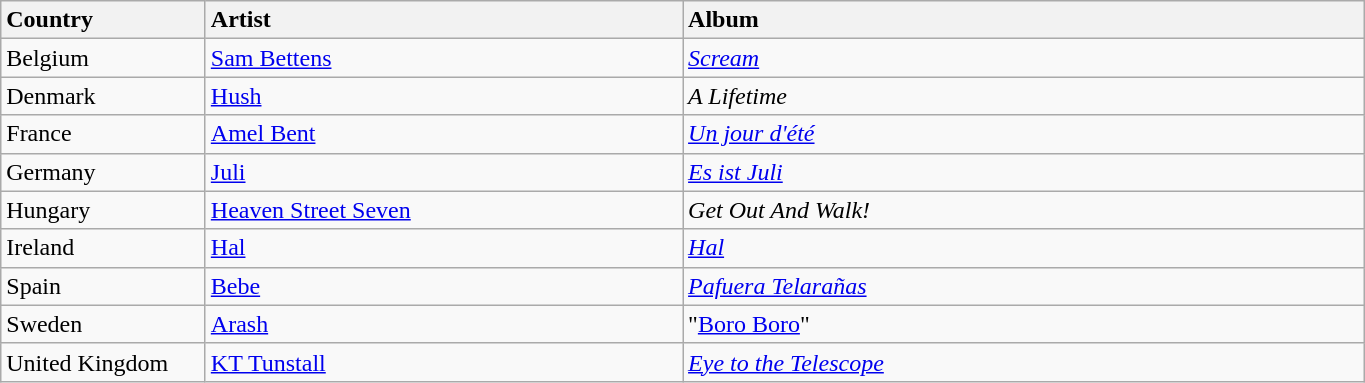<table class="wikitable" style="width:72%;">
<tr>
<th style="width:15%; text-align:left;">Country</th>
<th style="width:35%; text-align:left;">Artist</th>
<th style="width:50%; text-align:left;">Album</th>
</tr>
<tr>
<td>Belgium</td>
<td><a href='#'>Sam Bettens</a></td>
<td><em><a href='#'>Scream</a></em></td>
</tr>
<tr>
<td>Denmark</td>
<td><a href='#'>Hush</a></td>
<td><em>A Lifetime</em></td>
</tr>
<tr>
<td>France</td>
<td><a href='#'>Amel Bent</a></td>
<td><em><a href='#'>Un jour d'été</a></em></td>
</tr>
<tr>
<td>Germany</td>
<td><a href='#'>Juli</a></td>
<td><em><a href='#'>Es ist Juli</a></em></td>
</tr>
<tr>
<td>Hungary</td>
<td><a href='#'>Heaven Street Seven</a></td>
<td><em>Get Out And Walk!</em></td>
</tr>
<tr>
<td>Ireland</td>
<td><a href='#'>Hal</a></td>
<td><em><a href='#'>Hal</a></em></td>
</tr>
<tr>
<td>Spain</td>
<td><a href='#'>Bebe</a></td>
<td><em><a href='#'>Pafuera Telarañas</a></em></td>
</tr>
<tr>
<td>Sweden</td>
<td><a href='#'>Arash</a></td>
<td>"<a href='#'>Boro Boro</a>"</td>
</tr>
<tr>
<td>United Kingdom</td>
<td><a href='#'>KT Tunstall</a></td>
<td><em><a href='#'>Eye to the Telescope</a></em></td>
</tr>
</table>
